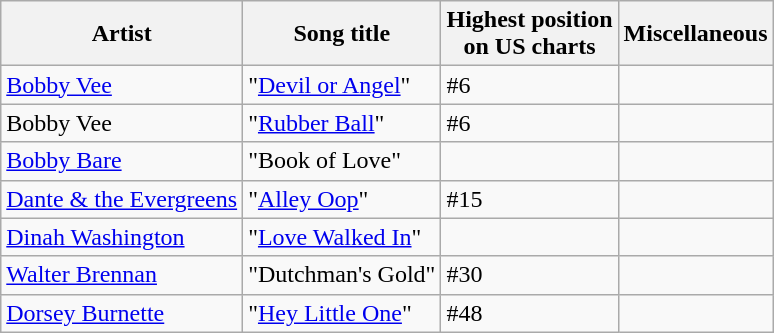<table class="wikitable sortable">
<tr>
<th>Artist</th>
<th>Song title</th>
<th>Highest position<br> on US charts</th>
<th>Miscellaneous</th>
</tr>
<tr>
<td><a href='#'>Bobby Vee</a></td>
<td>"<a href='#'>Devil or Angel</a>"</td>
<td>#6</td>
<td></td>
</tr>
<tr>
<td>Bobby Vee</td>
<td>"<a href='#'>Rubber Ball</a>"</td>
<td>#6</td>
<td></td>
</tr>
<tr>
<td><a href='#'>Bobby Bare</a></td>
<td>"Book of Love"</td>
<td></td>
<td></td>
</tr>
<tr>
<td><a href='#'>Dante & the Evergreens</a></td>
<td>"<a href='#'>Alley Oop</a>"</td>
<td>#15</td>
<td></td>
</tr>
<tr>
<td><a href='#'>Dinah Washington</a></td>
<td>"<a href='#'>Love Walked In</a>"</td>
<td></td>
<td></td>
</tr>
<tr>
<td><a href='#'>Walter Brennan</a></td>
<td>"Dutchman's Gold"</td>
<td>#30</td>
<td></td>
</tr>
<tr>
<td><a href='#'>Dorsey Burnette</a></td>
<td>"<a href='#'>Hey Little One</a>"</td>
<td>#48</td>
<td></td>
</tr>
</table>
